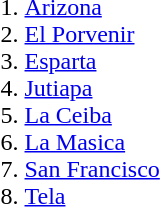<table>
<tr>
<td></td>
<td><br><ol><li><a href='#'>Arizona</a></li><li><a href='#'>El Porvenir</a></li><li><a href='#'>Esparta</a></li><li><a href='#'>Jutiapa</a></li><li><a href='#'>La Ceiba</a></li><li><a href='#'>La Masica</a></li><li><a href='#'>San Francisco</a></li><li><a href='#'>Tela</a></li></ol></td>
</tr>
</table>
